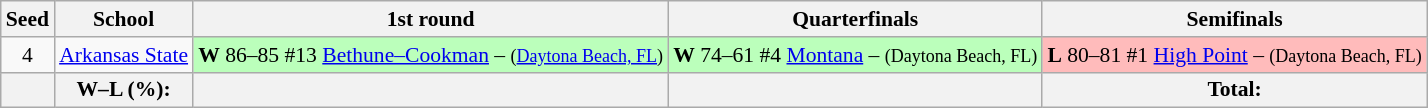<table class="sortable wikitable" style="white-space:nowrap; text-align:center; font-size:90%;">
<tr>
<th>Seed</th>
<th>School</th>
<th>1st round</th>
<th>Quarterfinals</th>
<th>Semifinals</th>
</tr>
<tr>
<td>4</td>
<td><a href='#'>Arkansas State</a></td>
<td style="background:#bfb;"><strong>W</strong> 86–85 #13 <a href='#'>Bethune–Cookman</a> – <small>(<a href='#'>Daytona Beach, FL</a>)</small></td>
<td style="background:#bfb;"><strong>W</strong> 74–61 #4 <a href='#'>Montana</a> – <small>(Daytona Beach, FL)</small></td>
<td style="background:#fbb;"><strong>L</strong> 80–81 #1 <a href='#'>High Point</a> – <small>(Daytona Beach, FL)</small></td>
</tr>
<tr>
<th></th>
<th>W–L (%):</th>
<th></th>
<th></th>
<th> Total: </th>
</tr>
</table>
